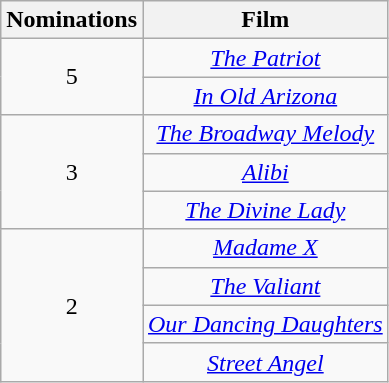<table class="wikitable" style="text-align: center;">
<tr>
<th>Nominations</th>
<th>Film</th>
</tr>
<tr>
<td rowspan=2>5</td>
<td><em><a href='#'>The Patriot</a></em></td>
</tr>
<tr>
<td><em><a href='#'>In Old Arizona</a></em></td>
</tr>
<tr>
<td rowspan=3>3</td>
<td><em><a href='#'>The Broadway Melody</a></em></td>
</tr>
<tr>
<td><em><a href='#'>Alibi</a></em></td>
</tr>
<tr>
<td><em><a href='#'>The Divine Lady</a></em></td>
</tr>
<tr>
<td rowspan=4>2</td>
<td><em><a href='#'>Madame X</a></em></td>
</tr>
<tr>
<td><em><a href='#'>The Valiant</a></em></td>
</tr>
<tr>
<td><em><a href='#'>Our Dancing Daughters</a></em></td>
</tr>
<tr>
<td><em><a href='#'>Street Angel</a></em></td>
</tr>
</table>
